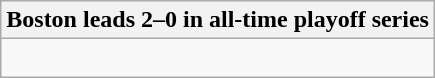<table class="wikitable collapsible collapsed">
<tr>
<th>Boston leads 2–0 in all-time playoff series</th>
</tr>
<tr>
<td><br>
</td>
</tr>
</table>
